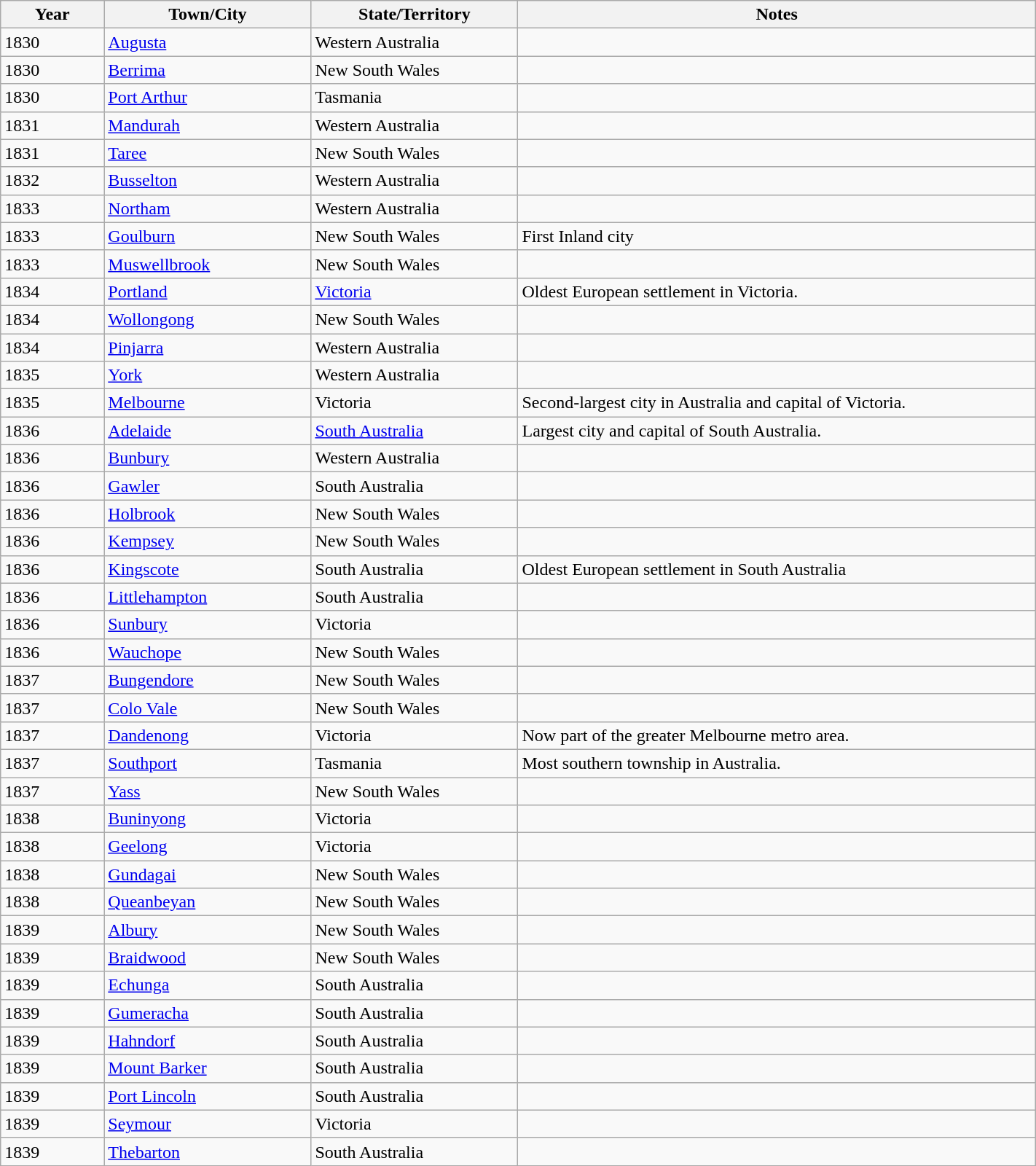<table class="wikitable sortable" style="width:75%;">
<tr>
<th style="width:10%;">Year</th>
<th style="width:20%;">Town/City</th>
<th style="width:20%;">State/Territory</th>
<th style="width:50%;" class="unsortable">Notes</th>
</tr>
<tr>
<td>1830</td>
<td><a href='#'>Augusta</a></td>
<td>Western Australia</td>
<td></td>
</tr>
<tr>
<td>1830</td>
<td><a href='#'>Berrima</a></td>
<td>New South Wales</td>
<td></td>
</tr>
<tr>
<td>1830</td>
<td><a href='#'>Port Arthur</a></td>
<td>Tasmania</td>
<td></td>
</tr>
<tr>
<td>1831</td>
<td><a href='#'>Mandurah</a></td>
<td>Western Australia</td>
<td></td>
</tr>
<tr>
<td>1831</td>
<td><a href='#'>Taree</a></td>
<td>New South Wales</td>
<td></td>
</tr>
<tr>
<td>1832</td>
<td><a href='#'>Busselton</a></td>
<td>Western Australia</td>
<td></td>
</tr>
<tr>
<td>1833</td>
<td><a href='#'>Northam</a></td>
<td>Western Australia</td>
<td></td>
</tr>
<tr>
<td>1833</td>
<td><a href='#'>Goulburn</a></td>
<td>New South Wales</td>
<td>First Inland city</td>
</tr>
<tr>
<td>1833</td>
<td><a href='#'>Muswellbrook</a></td>
<td>New South Wales</td>
<td></td>
</tr>
<tr>
<td>1834</td>
<td><a href='#'>Portland</a></td>
<td><a href='#'>Victoria</a></td>
<td>Oldest European settlement in Victoria.</td>
</tr>
<tr>
<td>1834</td>
<td><a href='#'>Wollongong</a></td>
<td>New South Wales</td>
<td></td>
</tr>
<tr>
<td>1834</td>
<td><a href='#'>Pinjarra</a></td>
<td Western Australia (Australia)>Western Australia</td>
</tr>
<tr>
<td>1835</td>
<td><a href='#'>York</a></td>
<td>Western Australia</td>
<td></td>
</tr>
<tr>
<td>1835</td>
<td><a href='#'>Melbourne</a></td>
<td>Victoria</td>
<td>Second-largest city in Australia and capital of Victoria.</td>
</tr>
<tr>
<td>1836</td>
<td><a href='#'>Adelaide</a></td>
<td><a href='#'>South Australia</a></td>
<td>Largest city and capital of South Australia.</td>
</tr>
<tr>
<td>1836</td>
<td><a href='#'>Bunbury</a></td>
<td>Western Australia</td>
<td></td>
</tr>
<tr>
<td>1836</td>
<td><a href='#'>Gawler</a></td>
<td>South Australia</td>
<td></td>
</tr>
<tr>
<td>1836</td>
<td><a href='#'>Holbrook</a></td>
<td>New South Wales</td>
<td></td>
</tr>
<tr>
<td>1836</td>
<td><a href='#'>Kempsey</a></td>
<td>New South Wales</td>
<td></td>
</tr>
<tr>
<td>1836</td>
<td><a href='#'>Kingscote</a></td>
<td>South Australia</td>
<td>Oldest European settlement in South Australia</td>
</tr>
<tr>
<td>1836</td>
<td><a href='#'>Littlehampton</a></td>
<td>South Australia</td>
<td></td>
</tr>
<tr>
<td>1836</td>
<td><a href='#'>Sunbury</a></td>
<td>Victoria</td>
<td></td>
</tr>
<tr>
<td>1836</td>
<td><a href='#'>Wauchope</a></td>
<td>New South Wales</td>
<td></td>
</tr>
<tr>
<td>1837</td>
<td><a href='#'>Bungendore</a></td>
<td>New South Wales</td>
<td></td>
</tr>
<tr>
<td>1837</td>
<td><a href='#'>Colo Vale</a></td>
<td>New South Wales</td>
<td></td>
</tr>
<tr>
<td>1837</td>
<td><a href='#'>Dandenong</a></td>
<td>Victoria</td>
<td>Now part of the greater Melbourne metro area.</td>
</tr>
<tr>
<td>1837</td>
<td><a href='#'>Southport</a></td>
<td>Tasmania</td>
<td>Most southern township in Australia.</td>
</tr>
<tr>
<td>1837</td>
<td><a href='#'>Yass</a></td>
<td>New South Wales</td>
<td></td>
</tr>
<tr>
<td>1838</td>
<td><a href='#'>Buninyong</a></td>
<td>Victoria</td>
<td></td>
</tr>
<tr>
<td>1838</td>
<td><a href='#'>Geelong</a></td>
<td>Victoria</td>
<td></td>
</tr>
<tr>
<td>1838</td>
<td><a href='#'>Gundagai</a></td>
<td>New South Wales</td>
<td></td>
</tr>
<tr>
<td>1838</td>
<td><a href='#'>Queanbeyan</a></td>
<td>New South Wales</td>
<td></td>
</tr>
<tr>
<td>1839</td>
<td><a href='#'>Albury</a></td>
<td>New South Wales</td>
<td></td>
</tr>
<tr>
<td>1839</td>
<td><a href='#'>Braidwood</a></td>
<td>New South Wales</td>
<td></td>
</tr>
<tr>
<td>1839</td>
<td><a href='#'>Echunga</a></td>
<td>South Australia</td>
<td></td>
</tr>
<tr>
<td>1839</td>
<td><a href='#'>Gumeracha</a></td>
<td>South Australia</td>
<td></td>
</tr>
<tr>
<td>1839</td>
<td><a href='#'>Hahndorf</a></td>
<td>South Australia</td>
<td></td>
</tr>
<tr>
<td>1839</td>
<td><a href='#'>Mount Barker</a></td>
<td>South Australia</td>
<td></td>
</tr>
<tr>
<td>1839</td>
<td><a href='#'>Port Lincoln</a></td>
<td>South Australia</td>
<td></td>
</tr>
<tr>
<td>1839</td>
<td><a href='#'>Seymour</a></td>
<td>Victoria</td>
<td></td>
</tr>
<tr>
<td>1839</td>
<td><a href='#'>Thebarton</a></td>
<td>South Australia</td>
<td></td>
</tr>
</table>
